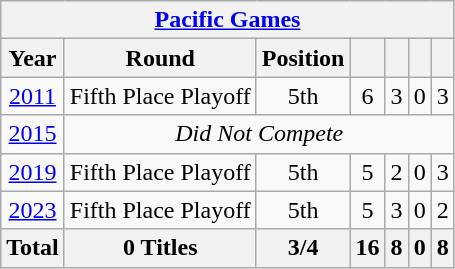<table class="wikitable" style="text-align: center;">
<tr>
<th colspan=7><a href='#'>Pacific Games</a></th>
</tr>
<tr>
<th>Year</th>
<th>Round</th>
<th>Position</th>
<th></th>
<th></th>
<th></th>
<th></th>
</tr>
<tr>
<td> <a href='#'>2011</a></td>
<td>Fifth Place Playoff</td>
<td>5th</td>
<td>6</td>
<td>3</td>
<td>0</td>
<td>3</td>
</tr>
<tr>
<td> <a href='#'>2015</a></td>
<td colspan="6" rowspan=1><em>Did Not Compete</em></td>
</tr>
<tr>
<td> <a href='#'>2019</a></td>
<td>Fifth Place Playoff</td>
<td>5th</td>
<td>5</td>
<td>2</td>
<td>0</td>
<td>3</td>
</tr>
<tr>
<td> <a href='#'>2023</a></td>
<td>Fifth Place Playoff</td>
<td>5th</td>
<td>5</td>
<td>3</td>
<td>0</td>
<td>2</td>
</tr>
<tr>
<th>Total</th>
<th>0 Titles</th>
<th>3/4</th>
<th>16</th>
<th>8</th>
<th>0</th>
<th>8</th>
</tr>
</table>
